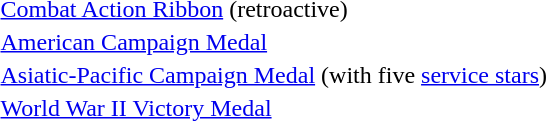<table>
<tr>
<td></td>
<td><a href='#'>Combat Action Ribbon</a> (retroactive)</td>
</tr>
<tr>
<td></td>
<td><a href='#'>American Campaign Medal</a></td>
</tr>
<tr>
<td></td>
<td><a href='#'>Asiatic-Pacific Campaign Medal</a> (with five <a href='#'>service stars</a>)</td>
</tr>
<tr>
<td></td>
<td><a href='#'>World War II Victory Medal</a></td>
</tr>
</table>
